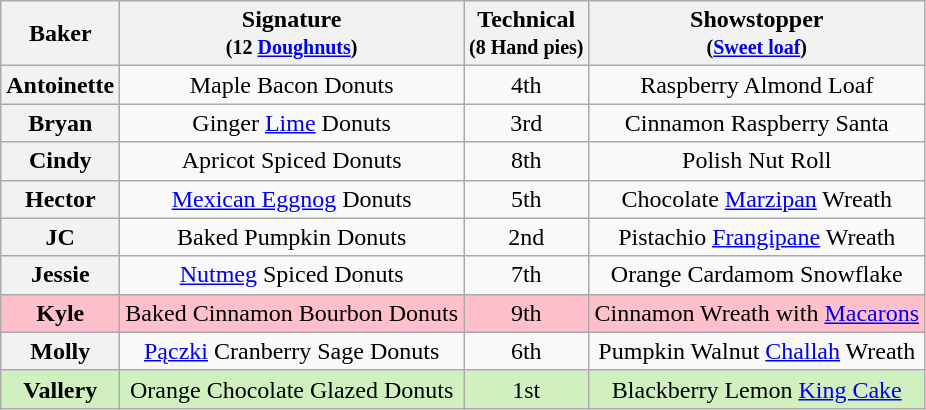<table class="wikitable sortable" style="text-align:center;">
<tr>
<th scope="col">Baker</th>
<th scope="col" class="unsortable">Signature<br><small>(12 <a href='#'>Doughnuts</a>)</small></th>
<th scope="col">Technical<br><small>(8 Hand pies)</small></th>
<th scope="col" class="unsortable">Showstopper<br><small>(<a href='#'>Sweet loaf</a>)</small></th>
</tr>
<tr>
<th scope="row">Antoinette</th>
<td>Maple Bacon Donuts</td>
<td>4th</td>
<td>Raspberry Almond Loaf</td>
</tr>
<tr>
<th scope="row">Bryan</th>
<td>Ginger <a href='#'>Lime</a> Donuts</td>
<td>3rd</td>
<td>Cinnamon Raspberry Santa</td>
</tr>
<tr>
<th scope="row">Cindy</th>
<td>Apricot Spiced Donuts</td>
<td>8th</td>
<td>Polish Nut Roll</td>
</tr>
<tr>
<th scope="row">Hector</th>
<td><a href='#'>Mexican Eggnog</a> Donuts</td>
<td>5th</td>
<td>Chocolate <a href='#'>Marzipan</a> Wreath</td>
</tr>
<tr>
<th scope="row">JC</th>
<td>Baked Pumpkin Donuts</td>
<td>2nd</td>
<td>Pistachio <a href='#'>Frangipane</a> Wreath</td>
</tr>
<tr>
<th scope="row">Jessie</th>
<td><a href='#'>Nutmeg</a> Spiced Donuts</td>
<td>7th</td>
<td>Orange Cardamom Snowflake</td>
</tr>
<tr style="background:Pink;">
<th scope="row" style="background:Pink;">Kyle</th>
<td>Baked Cinnamon Bourbon Donuts</td>
<td>9th</td>
<td>Cinnamon Wreath with <a href='#'>Macarons</a></td>
</tr>
<tr>
<th scope="row">Molly</th>
<td><a href='#'>Pączki</a> Cranberry Sage Donuts</td>
<td>6th</td>
<td>Pumpkin Walnut <a href='#'>Challah</a> Wreath</td>
</tr>
<tr style="background:#d0f0c0;">
<th scope="row" style="background:#d0f0c0;">Vallery</th>
<td>Orange Chocolate Glazed Donuts</td>
<td>1st</td>
<td>Blackberry Lemon <a href='#'>King Cake</a></td>
</tr>
</table>
